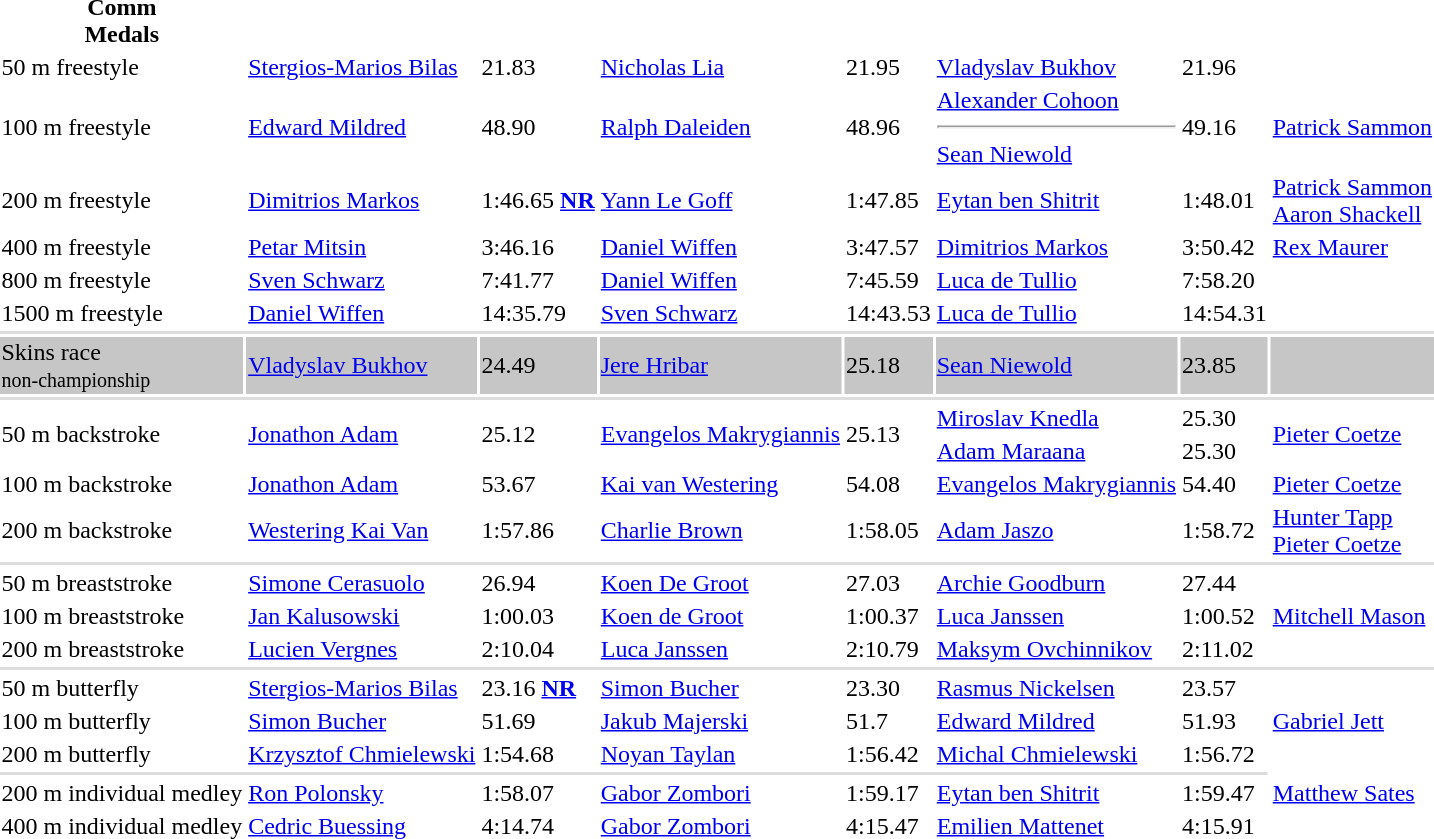<table>
<tr>
<th>Comm<br>Medals</th>
</tr>
<tr>
<td>50 m freestyle</td>
<td><a href='#'>Stergios-Marios Bilas</a> <br> </td>
<td>21.83</td>
<td><a href='#'>Nicholas  Lia</a> <br> </td>
<td>21.95</td>
<td><a href='#'>Vladyslav  Bukhov</a> <br> </td>
<td>21.96</td>
<td></td>
</tr>
<tr>
<td>100 m freestyle</td>
<td><a href='#'>Edward Mildred</a><br></td>
<td>48.90</td>
<td><a href='#'>Ralph Daleiden</a><br></td>
<td>48.96</td>
<td><a href='#'>Alexander Cohoon</a><br><hr><a href='#'>Sean Niewold</a><br></td>
<td>49.16</td>
<td> <a href='#'>Patrick Sammon</a> </td>
</tr>
<tr>
<td>200 m freestyle</td>
<td><a href='#'>Dimitrios  Markos</a> <br> </td>
<td>1:46.65 <strong><a href='#'>NR</a></strong></td>
<td><a href='#'>Yann Le Goff</a> <br> </td>
<td>1:47.85</td>
<td><a href='#'>Eytan ben Shitrit</a> <br> </td>
<td>1:48.01</td>
<td> <a href='#'>Patrick Sammon</a> <br> <a href='#'>Aaron Shackell</a> </td>
</tr>
<tr>
<td>400 m freestyle</td>
<td><a href='#'>Petar  Mitsin</a> <br> </td>
<td>3:46.16</td>
<td><a href='#'>Daniel  Wiffen</a> <br> </td>
<td>3:47.57</td>
<td><a href='#'>Dimitrios Markos</a> <br> </td>
<td>3:50.42</td>
<td> <a href='#'>Rex Maurer</a> </td>
</tr>
<tr>
<td>800 m freestyle</td>
<td><a href='#'>Sven  Schwarz</a> <br> </td>
<td>7:41.77</td>
<td><a href='#'>Daniel  Wiffen</a> <br> </td>
<td>7:45.59</td>
<td><a href='#'>Luca de Tullio </a> <br> </td>
<td>7:58.20</td>
<td></td>
</tr>
<tr>
<td>1500 m freestyle</td>
<td><a href='#'>Daniel  Wiffen</a> <br> </td>
<td>14:35.79</td>
<td><a href='#'>Sven  Schwarz</a> <br> </td>
<td>14:43.53</td>
<td><a href='#'>Luca de Tullio </a> <br> </td>
<td>14:54.31</td>
<td></td>
</tr>
<tr bgcolor=#DDDDDD>
<td colspan=8></td>
</tr>
<tr bgcolor=c6c6c6>
<td>Skins race<br><small>non-championship</small></td>
<td><a href='#'>Vladyslav  Bukhov</a> <br> </td>
<td>24.49</td>
<td><a href='#'>Jere Hribar</a> <br> </td>
<td>25.18</td>
<td><a href='#'>Sean Niewold</a> <br> </td>
<td>23.85</td>
<td></td>
</tr>
<tr bgcolor=#DDDDDD>
<td colspan=8></td>
</tr>
<tr>
<td rowspan=2>50 m backstroke</td>
<td rowspan=2><a href='#'>Jonathon Adam</a>  <br> </td>
<td rowspan=2>25.12</td>
<td rowspan=2><a href='#'>Evangelos Makrygiannis</a> <br> </td>
<td rowspan=2>25.13</td>
<td><a href='#'>Miroslav Knedla</a> <br>  </td>
<td>25.30</td>
<td rowspan=2> <a href='#'>Pieter Coetze</a> </td>
</tr>
<tr>
<td><a href='#'>Adam Maraana</a> <br> </td>
<td>25.30</td>
</tr>
<tr>
<td>100 m backstroke</td>
<td><a href='#'>Jonathon Adam</a>  <br> </td>
<td>53.67</td>
<td><a href='#'>Kai van Westering</a> <br> </td>
<td>54.08</td>
<td><a href='#'>Evangelos Makrygiannis</a> <br> </td>
<td>54.40</td>
<td> <a href='#'>Pieter Coetze</a> </td>
</tr>
<tr>
<td>200 m backstroke</td>
<td><a href='#'>Westering Kai  Van</a> <br> </td>
<td>1:57.86</td>
<td><a href='#'>Charlie Brown</a> <br> </td>
<td>1:58.05</td>
<td><a href='#'>Adam Jaszo</a> <br> </td>
<td>1:58.72</td>
<td> <a href='#'>Hunter Tapp</a> <br> <a href='#'>Pieter Coetze</a> </td>
</tr>
<tr bgcolor=#DDDDDD>
<td colspan=8></td>
</tr>
<tr>
<td>50 m breaststroke</td>
<td><a href='#'>Simone  Cerasuolo</a> <br> </td>
<td>26.94</td>
<td><a href='#'>Koen De Groot</a> <br> </td>
<td>27.03</td>
<td><a href='#'>Archie Goodburn</a> <br>  </td>
<td>27.44</td>
<td></td>
</tr>
<tr>
<td>100 m breaststroke</td>
<td><a href='#'>Jan Kalusowski</a><br></td>
<td>1:00.03</td>
<td><a href='#'>Koen de Groot</a><br> </td>
<td>1:00.37</td>
<td><a href='#'>Luca Janssen</a> <br> </td>
<td>1:00.52</td>
<td> <a href='#'>Mitchell Mason</a> </td>
</tr>
<tr>
<td>200 m breaststroke</td>
<td><a href='#'>Lucien Vergnes</a> <br>  </td>
<td>2:10.04</td>
<td><a href='#'>Luca Janssen</a> <br> </td>
<td>2:10.79</td>
<td><a href='#'>Maksym Ovchinnikov</a> <br>  </td>
<td>2:11.02</td>
<td></td>
</tr>
<tr bgcolor=#DDDDDD>
<td colspan=8></td>
</tr>
<tr>
<td>50 m butterfly</td>
<td><a href='#'>Stergios-Marios Bilas</a><br></td>
<td>23.16 <strong><a href='#'>NR</a></strong></td>
<td><a href='#'>Simon Bucher</a>  <br> </td>
<td>23.30</td>
<td><a href='#'>Rasmus Nickelsen</a><br></td>
<td>23.57</td>
<td></td>
</tr>
<tr>
<td>100 m butterfly</td>
<td><a href='#'>Simon Bucher</a>  <br> </td>
<td>51.69</td>
<td><a href='#'>Jakub Majerski</a> <br> </td>
<td>51.7</td>
<td><a href='#'>Edward Mildred</a> <br> </td>
<td>51.93</td>
<td> <a href='#'>Gabriel Jett</a> </td>
</tr>
<tr>
<td>200 m butterfly</td>
<td><a href='#'>Krzysztof Chmielewski</a> <br>  </td>
<td>1:54.68</td>
<td><a href='#'>Noyan Taylan</a> <br> </td>
<td>1:56.42</td>
<td><a href='#'>Michal Chmielewski</a> <br>  </td>
<td>1:56.72</td>
<td></td>
</tr>
<tr bgcolor=#DDDDDD>
<td colspan=7></td>
</tr>
<tr>
<td>200 m individual medley</td>
<td><a href='#'>Ron Polonsky</a><br></td>
<td>1:58.07</td>
<td><a href='#'>Gabor Zombori</a><br></td>
<td>1:59.17</td>
<td><a href='#'>Eytan ben Shitrit</a><br></td>
<td>1:59.47</td>
<td> <a href='#'>Matthew Sates</a> </td>
</tr>
<tr>
<td>400 m individual medley</td>
<td><a href='#'>Cedric  Buessing</a> <br> </td>
<td>4:14.74</td>
<td><a href='#'>Gabor Zombori</a> <br> </td>
<td>4:15.47</td>
<td><a href='#'>Emilien Mattenet</a> <br>  </td>
<td>4:15.91</td>
<td></td>
</tr>
</table>
